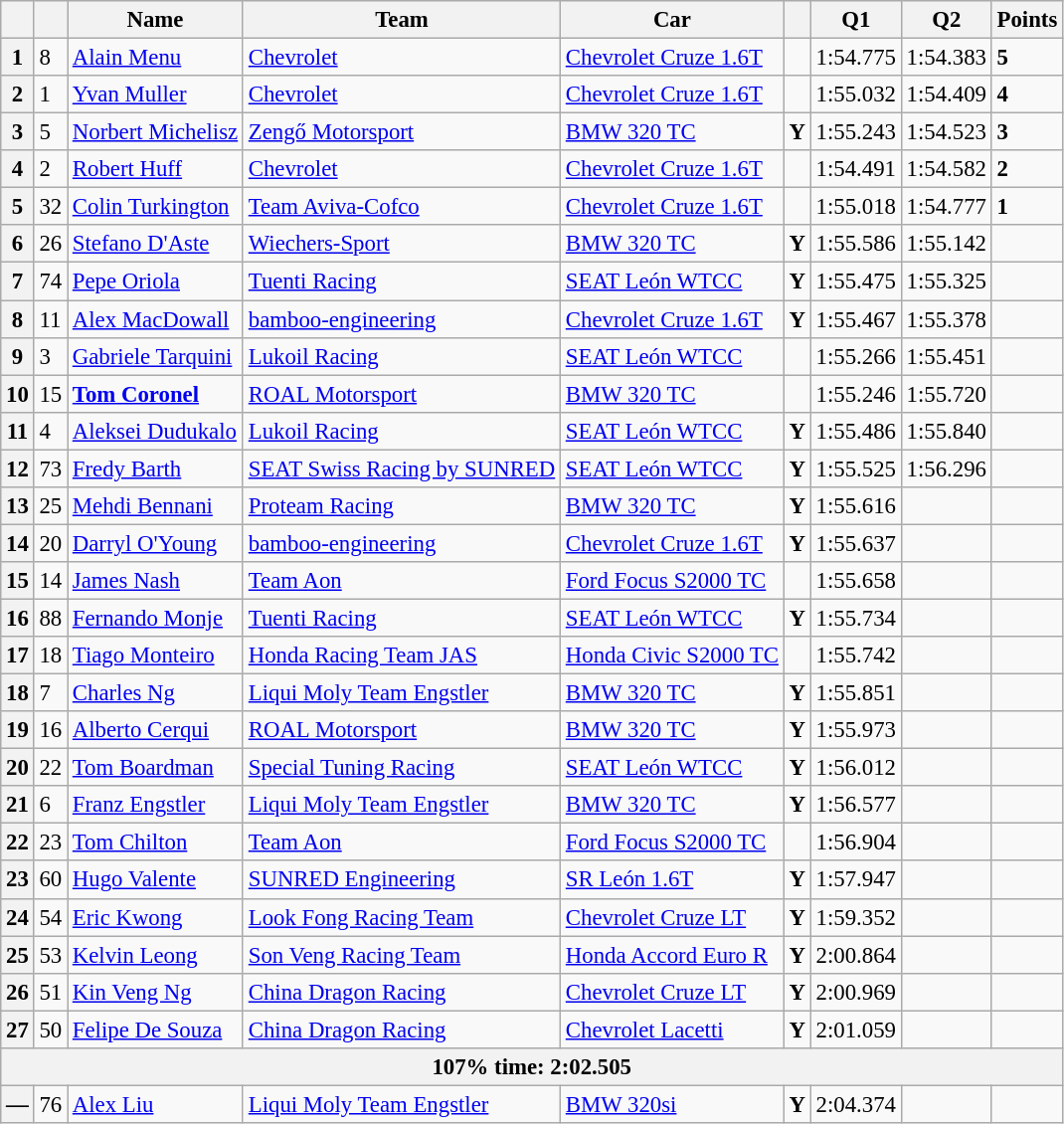<table class="wikitable sortable" style="font-size: 95%;">
<tr>
<th></th>
<th></th>
<th>Name</th>
<th>Team</th>
<th>Car</th>
<th></th>
<th>Q1</th>
<th>Q2</th>
<th>Points</th>
</tr>
<tr>
<th>1</th>
<td>8</td>
<td> <a href='#'>Alain Menu</a></td>
<td><a href='#'>Chevrolet</a></td>
<td><a href='#'>Chevrolet Cruze 1.6T</a></td>
<td></td>
<td>1:54.775</td>
<td>1:54.383</td>
<td><strong>5</strong></td>
</tr>
<tr>
<th>2</th>
<td>1</td>
<td> <a href='#'>Yvan Muller</a></td>
<td><a href='#'>Chevrolet</a></td>
<td><a href='#'>Chevrolet Cruze 1.6T</a></td>
<td></td>
<td>1:55.032</td>
<td>1:54.409</td>
<td><strong>4</strong></td>
</tr>
<tr>
<th>3</th>
<td>5</td>
<td> <a href='#'>Norbert Michelisz</a></td>
<td><a href='#'>Zengő Motorsport</a></td>
<td><a href='#'>BMW 320 TC</a></td>
<td align=center><strong><span>Y</span></strong></td>
<td>1:55.243</td>
<td>1:54.523</td>
<td><strong>3</strong></td>
</tr>
<tr>
<th>4</th>
<td>2</td>
<td> <a href='#'>Robert Huff</a></td>
<td><a href='#'>Chevrolet</a></td>
<td><a href='#'>Chevrolet Cruze 1.6T</a></td>
<td></td>
<td>1:54.491</td>
<td>1:54.582</td>
<td><strong>2</strong></td>
</tr>
<tr>
<th>5</th>
<td>32</td>
<td> <a href='#'>Colin Turkington</a></td>
<td><a href='#'>Team Aviva-Cofco</a></td>
<td><a href='#'>Chevrolet Cruze 1.6T</a></td>
<td></td>
<td>1:55.018</td>
<td>1:54.777</td>
<td><strong>1</strong></td>
</tr>
<tr>
<th>6</th>
<td>26</td>
<td> <a href='#'>Stefano D'Aste</a></td>
<td><a href='#'>Wiechers-Sport</a></td>
<td><a href='#'>BMW 320 TC</a></td>
<td align=center><strong><span>Y</span></strong></td>
<td>1:55.586</td>
<td>1:55.142</td>
<td></td>
</tr>
<tr>
<th>7</th>
<td>74</td>
<td> <a href='#'>Pepe Oriola</a></td>
<td><a href='#'>Tuenti Racing</a></td>
<td><a href='#'>SEAT León WTCC</a></td>
<td align=center><strong><span>Y</span></strong></td>
<td>1:55.475</td>
<td>1:55.325</td>
<td></td>
</tr>
<tr>
<th>8</th>
<td>11</td>
<td> <a href='#'>Alex MacDowall</a></td>
<td><a href='#'>bamboo-engineering</a></td>
<td><a href='#'>Chevrolet Cruze 1.6T</a></td>
<td align=center><strong><span>Y</span></strong></td>
<td>1:55.467</td>
<td>1:55.378</td>
<td></td>
</tr>
<tr>
<th>9</th>
<td>3</td>
<td> <a href='#'>Gabriele Tarquini</a></td>
<td><a href='#'>Lukoil Racing</a></td>
<td><a href='#'>SEAT León WTCC</a></td>
<td></td>
<td>1:55.266</td>
<td>1:55.451</td>
<td></td>
</tr>
<tr>
<th>10</th>
<td>15</td>
<td> <strong><a href='#'>Tom Coronel</a></strong></td>
<td><a href='#'>ROAL Motorsport</a></td>
<td><a href='#'>BMW 320 TC</a></td>
<td></td>
<td>1:55.246</td>
<td>1:55.720</td>
<td></td>
</tr>
<tr>
<th>11</th>
<td>4</td>
<td> <a href='#'>Aleksei Dudukalo</a></td>
<td><a href='#'>Lukoil Racing</a></td>
<td><a href='#'>SEAT León WTCC</a></td>
<td align=center><strong><span>Y</span></strong></td>
<td>1:55.486</td>
<td>1:55.840</td>
<td></td>
</tr>
<tr>
<th>12</th>
<td>73</td>
<td> <a href='#'>Fredy Barth</a></td>
<td><a href='#'>SEAT Swiss Racing by SUNRED</a></td>
<td><a href='#'>SEAT León WTCC</a></td>
<td align=center><strong><span>Y</span></strong></td>
<td>1:55.525</td>
<td>1:56.296</td>
<td></td>
</tr>
<tr>
<th>13</th>
<td>25</td>
<td> <a href='#'>Mehdi Bennani</a></td>
<td><a href='#'>Proteam Racing</a></td>
<td><a href='#'>BMW 320 TC</a></td>
<td align=center><strong><span>Y</span></strong></td>
<td>1:55.616</td>
<td></td>
<td></td>
</tr>
<tr>
<th>14</th>
<td>20</td>
<td> <a href='#'>Darryl O'Young</a></td>
<td><a href='#'>bamboo-engineering</a></td>
<td><a href='#'>Chevrolet Cruze 1.6T</a></td>
<td align=center><strong><span>Y</span></strong></td>
<td>1:55.637</td>
<td></td>
<td></td>
</tr>
<tr>
<th>15</th>
<td>14</td>
<td> <a href='#'>James Nash</a></td>
<td><a href='#'>Team Aon</a></td>
<td><a href='#'>Ford Focus S2000 TC</a></td>
<td></td>
<td>1:55.658</td>
<td></td>
<td></td>
</tr>
<tr>
<th>16</th>
<td>88</td>
<td> <a href='#'>Fernando Monje</a></td>
<td><a href='#'>Tuenti Racing</a></td>
<td><a href='#'>SEAT León WTCC</a></td>
<td align=center><strong><span>Y</span></strong></td>
<td>1:55.734</td>
<td></td>
<td></td>
</tr>
<tr>
<th>17</th>
<td>18</td>
<td> <a href='#'>Tiago Monteiro</a></td>
<td><a href='#'>Honda Racing Team JAS</a></td>
<td><a href='#'>Honda Civic S2000 TC</a></td>
<td></td>
<td>1:55.742</td>
<td></td>
<td></td>
</tr>
<tr>
<th>18</th>
<td>7</td>
<td> <a href='#'>Charles Ng</a></td>
<td><a href='#'>Liqui Moly Team Engstler</a></td>
<td><a href='#'>BMW 320 TC</a></td>
<td align=center><strong><span>Y</span></strong></td>
<td>1:55.851</td>
<td></td>
<td></td>
</tr>
<tr>
<th>19</th>
<td>16</td>
<td> <a href='#'>Alberto Cerqui</a></td>
<td><a href='#'>ROAL Motorsport</a></td>
<td><a href='#'>BMW 320 TC</a></td>
<td align=center><strong><span>Y</span></strong></td>
<td>1:55.973</td>
<td></td>
<td></td>
</tr>
<tr>
<th>20</th>
<td>22</td>
<td> <a href='#'>Tom Boardman</a></td>
<td><a href='#'>Special Tuning Racing</a></td>
<td><a href='#'>SEAT León WTCC</a></td>
<td align=center><strong><span>Y</span></strong></td>
<td>1:56.012</td>
<td></td>
<td></td>
</tr>
<tr>
<th>21</th>
<td>6</td>
<td> <a href='#'>Franz Engstler</a></td>
<td><a href='#'>Liqui Moly Team Engstler</a></td>
<td><a href='#'>BMW 320 TC</a></td>
<td align=center><strong><span>Y</span></strong></td>
<td>1:56.577</td>
<td></td>
<td></td>
</tr>
<tr>
<th>22</th>
<td>23</td>
<td> <a href='#'>Tom Chilton</a></td>
<td><a href='#'>Team Aon</a></td>
<td><a href='#'>Ford Focus S2000 TC</a></td>
<td></td>
<td>1:56.904</td>
<td></td>
<td></td>
</tr>
<tr>
<th>23</th>
<td>60</td>
<td> <a href='#'>Hugo Valente</a></td>
<td><a href='#'>SUNRED Engineering</a></td>
<td><a href='#'>SR León 1.6T</a></td>
<td align=center><strong><span>Y</span></strong></td>
<td>1:57.947</td>
<td></td>
<td></td>
</tr>
<tr>
<th>24</th>
<td>54</td>
<td> <a href='#'>Eric Kwong</a></td>
<td><a href='#'>Look Fong Racing Team</a></td>
<td><a href='#'>Chevrolet Cruze LT</a></td>
<td align=center><strong><span>Y</span></strong></td>
<td>1:59.352</td>
<td></td>
<td></td>
</tr>
<tr>
<th>25</th>
<td>53</td>
<td> <a href='#'>Kelvin Leong</a></td>
<td><a href='#'>Son Veng Racing Team</a></td>
<td><a href='#'>Honda Accord Euro R</a></td>
<td align=center><strong><span>Y</span></strong></td>
<td>2:00.864</td>
<td></td>
<td></td>
</tr>
<tr>
<th>26</th>
<td>51</td>
<td> <a href='#'>Kin Veng Ng</a></td>
<td><a href='#'>China Dragon Racing</a></td>
<td><a href='#'>Chevrolet Cruze LT</a></td>
<td align=center><strong><span>Y</span></strong></td>
<td>2:00.969</td>
<td></td>
<td></td>
</tr>
<tr>
<th>27</th>
<td>50</td>
<td> <a href='#'>Felipe De Souza</a></td>
<td><a href='#'>China Dragon Racing</a></td>
<td><a href='#'>Chevrolet Lacetti</a></td>
<td align=center><strong><span>Y</span></strong></td>
<td>2:01.059</td>
<td></td>
<td></td>
</tr>
<tr>
<th colspan=9>107% time: 2:02.505</th>
</tr>
<tr>
<th>—</th>
<td>76</td>
<td> <a href='#'>Alex Liu</a></td>
<td><a href='#'>Liqui Moly Team Engstler</a></td>
<td><a href='#'>BMW 320si</a></td>
<td align=center><strong><span>Y</span></strong></td>
<td>2:04.374</td>
<td></td>
<td></td>
</tr>
</table>
